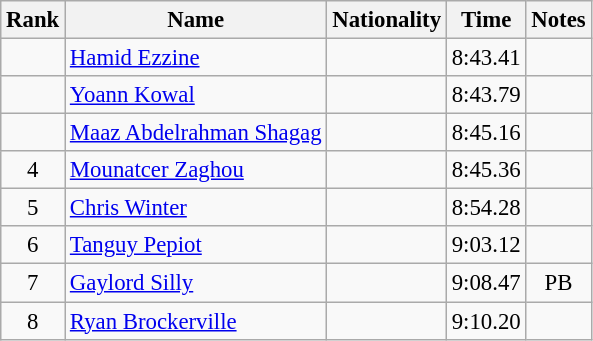<table class="wikitable sortable" style="text-align:center;font-size:95%">
<tr>
<th>Rank</th>
<th>Name</th>
<th>Nationality</th>
<th>Time</th>
<th>Notes</th>
</tr>
<tr>
<td></td>
<td align=left><a href='#'>Hamid Ezzine</a></td>
<td align=left></td>
<td>8:43.41</td>
<td></td>
</tr>
<tr>
<td></td>
<td align=left><a href='#'>Yoann Kowal</a></td>
<td align=left></td>
<td>8:43.79</td>
<td></td>
</tr>
<tr>
<td></td>
<td align=left><a href='#'>Maaz Abdelrahman Shagag</a></td>
<td align=left></td>
<td>8:45.16</td>
<td></td>
</tr>
<tr>
<td>4</td>
<td align=left><a href='#'>Mounatcer Zaghou</a></td>
<td align=left></td>
<td>8:45.36</td>
<td></td>
</tr>
<tr>
<td>5</td>
<td align=left><a href='#'>Chris Winter</a></td>
<td align=left></td>
<td>8:54.28</td>
<td></td>
</tr>
<tr>
<td>6</td>
<td align=left><a href='#'>Tanguy Pepiot</a></td>
<td align=left></td>
<td>9:03.12</td>
<td></td>
</tr>
<tr>
<td>7</td>
<td align=left><a href='#'>Gaylord Silly</a></td>
<td align=left></td>
<td>9:08.47</td>
<td>PB</td>
</tr>
<tr>
<td>8</td>
<td align=left><a href='#'>Ryan Brockerville</a></td>
<td align=left></td>
<td>9:10.20</td>
<td></td>
</tr>
</table>
